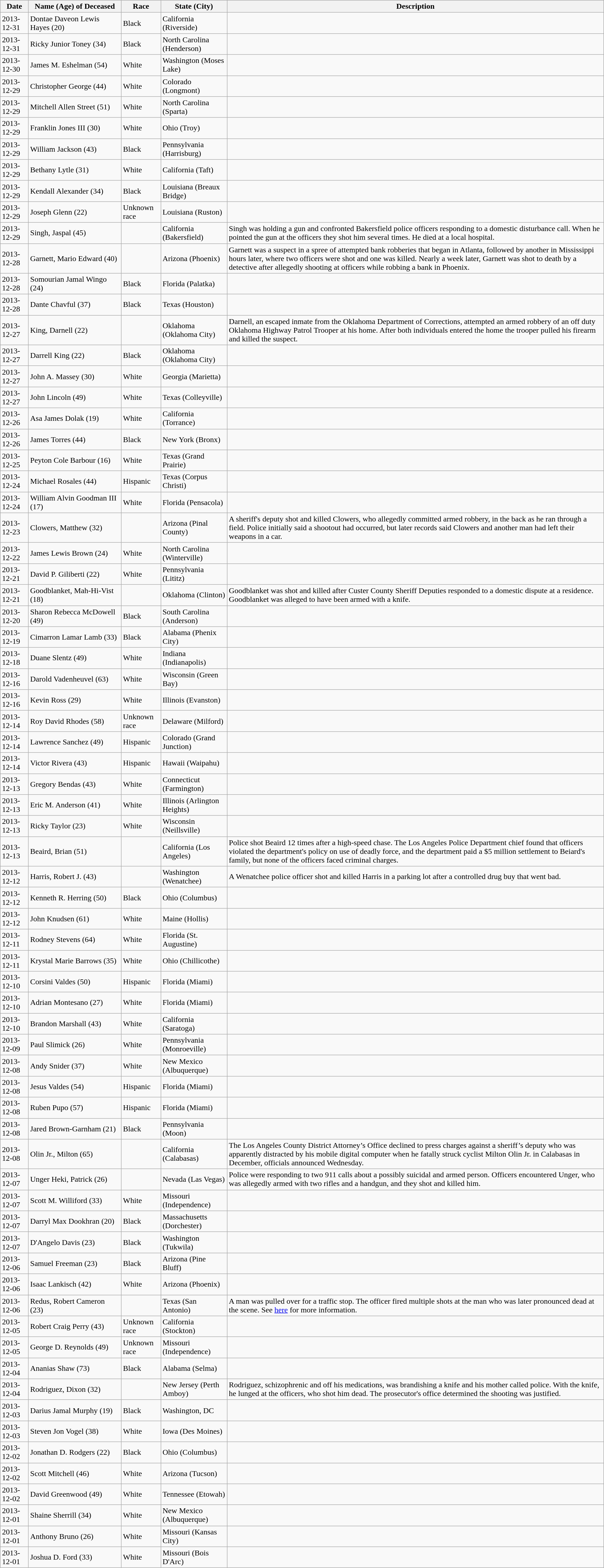<table class="wikitable sortable" border="1" id="killed">
<tr>
<th>Date</th>
<th nowrap>Name (Age) of Deceased</th>
<th>Race</th>
<th>State (City)</th>
<th>Description</th>
</tr>
<tr>
<td>2013-12-31</td>
<td>Dontae Daveon Lewis Hayes (20)</td>
<td>Black</td>
<td>California (Riverside)</td>
<td></td>
</tr>
<tr>
<td>2013-12-31</td>
<td>Ricky Junior Toney (34)</td>
<td>Black</td>
<td>North Carolina (Henderson)</td>
<td></td>
</tr>
<tr>
<td>2013-12-30</td>
<td>James M. Eshelman (54)</td>
<td>White</td>
<td>Washington (Moses Lake)</td>
<td></td>
</tr>
<tr>
<td>2013-12-29</td>
<td>Christopher George (44)</td>
<td>White</td>
<td>Colorado (Longmont)</td>
<td></td>
</tr>
<tr>
<td>2013-12-29</td>
<td>Mitchell Allen Street (51)</td>
<td>White</td>
<td>North Carolina (Sparta)</td>
<td></td>
</tr>
<tr>
<td>2013-12-29</td>
<td>Franklin Jones III (30)</td>
<td>White</td>
<td>Ohio (Troy)</td>
<td></td>
</tr>
<tr>
<td>2013-12-29</td>
<td>William Jackson (43)</td>
<td>Black</td>
<td>Pennsylvania (Harrisburg)</td>
<td></td>
</tr>
<tr>
<td>2013-12-29</td>
<td>Bethany Lytle (31)</td>
<td>White</td>
<td>California (Taft)</td>
<td></td>
</tr>
<tr>
<td>2013-12-29</td>
<td>Kendall Alexander (34)</td>
<td>Black</td>
<td>Louisiana (Breaux Bridge)</td>
<td></td>
</tr>
<tr>
<td>2013-12-29</td>
<td>Joseph Glenn (22)</td>
<td>Unknown race</td>
<td>Louisiana (Ruston)</td>
<td></td>
</tr>
<tr>
<td>2013-12-29</td>
<td>Singh, Jaspal (45)</td>
<td></td>
<td>California (Bakersfield)</td>
<td>Singh was holding a gun and confronted Bakersfield police officers responding to a domestic disturbance call.  When he pointed the gun at the officers they shot him several times.  He died at a local hospital.</td>
</tr>
<tr>
<td>2013-12-28</td>
<td>Garnett, Mario Edward (40)</td>
<td></td>
<td>Arizona (Phoenix)</td>
<td>Garnett was a suspect in a spree of attempted bank robberies that began in Atlanta, followed by another in Mississippi hours later, where two officers were shot and one was killed. Nearly a week later, Garnett was shot to death by a detective after allegedly shooting at officers while robbing a bank in Phoenix.</td>
</tr>
<tr>
<td>2013-12-28</td>
<td>Somourian Jamal Wingo (24)</td>
<td>Black</td>
<td>Florida (Palatka)</td>
<td></td>
</tr>
<tr>
<td>2013-12-28</td>
<td>Dante Chavful (37)</td>
<td>Black</td>
<td>Texas (Houston)</td>
<td></td>
</tr>
<tr>
<td>2013-12-27</td>
<td>King, Darnell (22)</td>
<td></td>
<td>Oklahoma (Oklahoma City)</td>
<td>Darnell, an escaped inmate from the Oklahoma Department of Corrections, attempted an armed robbery of an off duty Oklahoma Highway Patrol Trooper at his home.  After both individuals entered the home the trooper pulled his firearm and killed the suspect.</td>
</tr>
<tr>
<td>2013-12-27</td>
<td>Darrell King (22)</td>
<td>Black</td>
<td>Oklahoma (Oklahoma City)</td>
<td></td>
</tr>
<tr>
<td>2013-12-27</td>
<td>John A. Massey (30)</td>
<td>White</td>
<td>Georgia (Marietta)</td>
<td></td>
</tr>
<tr>
<td>2013-12-27</td>
<td>John Lincoln (49)</td>
<td>White</td>
<td>Texas (Colleyville)</td>
<td></td>
</tr>
<tr>
<td>2013-12-26</td>
<td>Asa James Dolak (19)</td>
<td>White</td>
<td>California (Torrance)</td>
<td></td>
</tr>
<tr>
<td>2013-12-26</td>
<td>James Torres (44)</td>
<td>Black</td>
<td>New York (Bronx)</td>
<td></td>
</tr>
<tr>
<td>2013-12-25</td>
<td>Peyton Cole Barbour (16)</td>
<td>White</td>
<td>Texas (Grand Prairie)</td>
<td></td>
</tr>
<tr>
<td>2013-12-24</td>
<td>Michael Rosales (44)</td>
<td>Hispanic</td>
<td>Texas (Corpus Christi)</td>
<td></td>
</tr>
<tr>
<td>2013-12-24</td>
<td>William Alvin Goodman III (17)</td>
<td>White</td>
<td>Florida (Pensacola)</td>
<td></td>
</tr>
<tr>
<td>2013-12-23</td>
<td>Clowers, Matthew (32)</td>
<td></td>
<td>Arizona (Pinal County)</td>
<td>A sheriff's deputy shot and killed Clowers, who allegedly committed armed robbery, in the back as he ran through a field. Police initially said a shootout had occurred, but later records said Clowers and another man had left their weapons in a car.</td>
</tr>
<tr>
<td>2013-12-22</td>
<td>James Lewis Brown (24)</td>
<td>White</td>
<td>North Carolina (Winterville)</td>
<td></td>
</tr>
<tr>
<td>2013-12-21</td>
<td>David P. Giliberti (22)</td>
<td>White</td>
<td>Pennsylvania (Lititz)</td>
<td></td>
</tr>
<tr>
<td>2013-12-21</td>
<td>Goodblanket, Mah-Hi-Vist (18)</td>
<td></td>
<td>Oklahoma (Clinton)</td>
<td>Goodblanket was shot and killed after Custer County Sheriff Deputies responded to a domestic dispute at a residence.  Goodblanket was alleged to have been armed with a knife.</td>
</tr>
<tr>
<td>2013-12-20</td>
<td>Sharon Rebecca McDowell (49)</td>
<td>Black</td>
<td>South Carolina (Anderson)</td>
<td></td>
</tr>
<tr>
<td>2013-12-19</td>
<td>Cimarron Lamar Lamb (33)</td>
<td>Black</td>
<td>Alabama (Phenix City)</td>
<td></td>
</tr>
<tr>
<td>2013-12-18</td>
<td>Duane Slentz (49)</td>
<td>White</td>
<td>Indiana (Indianapolis)</td>
<td></td>
</tr>
<tr>
<td>2013-12-16</td>
<td>Darold Vadenheuvel (63)</td>
<td>White</td>
<td>Wisconsin (Green Bay)</td>
<td></td>
</tr>
<tr>
<td>2013-12-16</td>
<td>Kevin Ross (29)</td>
<td>White</td>
<td>Illinois (Evanston)</td>
<td></td>
</tr>
<tr>
<td>2013-12-14</td>
<td>Roy David Rhodes (58)</td>
<td>Unknown race</td>
<td>Delaware (Milford)</td>
<td></td>
</tr>
<tr>
<td>2013-12-14</td>
<td>Lawrence Sanchez (49)</td>
<td>Hispanic</td>
<td>Colorado (Grand Junction)</td>
<td></td>
</tr>
<tr>
<td>2013-12-14</td>
<td>Victor Rivera (43)</td>
<td>Hispanic</td>
<td>Hawaii (Waipahu)</td>
<td></td>
</tr>
<tr>
<td>2013-12-13</td>
<td>Gregory Bendas (43)</td>
<td>White</td>
<td>Connecticut (Farmington)</td>
<td></td>
</tr>
<tr>
<td>2013-12-13</td>
<td>Eric M. Anderson (41)</td>
<td>White</td>
<td>Illinois (Arlington Heights)</td>
<td></td>
</tr>
<tr>
<td>2013-12-13</td>
<td>Ricky Taylor (23)</td>
<td>White</td>
<td>Wisconsin (Neillsville)</td>
<td></td>
</tr>
<tr>
<td>2013-12-13</td>
<td>Beaird, Brian (51)</td>
<td></td>
<td>California (Los Angeles)</td>
<td>Police shot Beaird 12 times after a high-speed chase. The Los Angeles Police Department chief found that officers violated the department's policy on use of deadly force, and the department paid a $5 million settlement to Beiard's family, but none of the officers faced criminal charges.</td>
</tr>
<tr>
<td>2013-12-12</td>
<td>Harris, Robert J. (43)</td>
<td></td>
<td>Washington (Wenatchee)</td>
<td>A Wenatchee police officer shot and killed Harris in a parking lot after a controlled drug buy that went bad.</td>
</tr>
<tr>
<td>2013-12-12</td>
<td>Kenneth R. Herring (50)</td>
<td>Black</td>
<td>Ohio (Columbus)</td>
<td></td>
</tr>
<tr>
<td>2013-12-12</td>
<td>John Knudsen (61)</td>
<td>White</td>
<td>Maine (Hollis)</td>
<td></td>
</tr>
<tr>
<td>2013-12-11</td>
<td>Rodney Stevens (64)</td>
<td>White</td>
<td>Florida (St. Augustine)</td>
<td></td>
</tr>
<tr>
<td>2013-12-11</td>
<td>Krystal Marie Barrows (35)</td>
<td>White</td>
<td>Ohio (Chillicothe)</td>
<td></td>
</tr>
<tr>
<td>2013-12-10</td>
<td>Corsini Valdes (50)</td>
<td>Hispanic</td>
<td>Florida (Miami)</td>
<td></td>
</tr>
<tr>
<td>2013-12-10</td>
<td>Adrian Montesano (27)</td>
<td>White</td>
<td>Florida (Miami)</td>
<td></td>
</tr>
<tr>
<td>2013-12-10</td>
<td>Brandon Marshall (43)</td>
<td>White</td>
<td>California (Saratoga)</td>
<td></td>
</tr>
<tr>
<td>2013-12-09</td>
<td>Paul Slimick (26)</td>
<td>White</td>
<td>Pennsylvania (Monroeville)</td>
<td></td>
</tr>
<tr>
<td>2013-12-08</td>
<td>Andy Snider (37)</td>
<td>White</td>
<td>New Mexico (Albuquerque)</td>
<td></td>
</tr>
<tr>
<td>2013-12-08</td>
<td>Jesus Valdes (54)</td>
<td>Hispanic</td>
<td>Florida (Miami)</td>
<td></td>
</tr>
<tr>
<td>2013-12-08</td>
<td>Ruben Pupo (57)</td>
<td>Hispanic</td>
<td>Florida (Miami)</td>
<td></td>
</tr>
<tr>
<td>2013-12-08</td>
<td>Jared Brown-Garnham (21)</td>
<td>Black</td>
<td>Pennsylvania (Moon)</td>
<td></td>
</tr>
<tr>
<td>2013-12-08</td>
<td>Olin Jr., Milton (65)</td>
<td></td>
<td>California (Calabasas)</td>
<td>The Los Angeles County District Attorney’s Office declined to press charges against a sheriff’s deputy who was apparently distracted by his mobile digital computer when he fatally struck cyclist Milton Olin Jr. in Calabasas in December, officials announced Wednesday.</td>
</tr>
<tr>
<td>2013-12-07</td>
<td>Unger Heki, Patrick (26)</td>
<td></td>
<td>Nevada (Las Vegas)</td>
<td>Police were responding to two 911 calls about a possibly suicidal and armed person. Officers encountered Unger, who was allegedly armed with two rifles and a handgun, and they shot and killed him.</td>
</tr>
<tr>
<td>2013-12-07</td>
<td>Scott M. Williford (33)</td>
<td>White</td>
<td>Missouri (Independence)</td>
<td></td>
</tr>
<tr>
<td>2013-12-07</td>
<td>Darryl Max Dookhran (20)</td>
<td>Black</td>
<td>Massachusetts (Dorchester)</td>
<td></td>
</tr>
<tr>
<td>2013-12-07</td>
<td>D'Angelo Davis (23)</td>
<td>Black</td>
<td>Washington (Tukwila)</td>
<td></td>
</tr>
<tr>
<td>2013-12-06</td>
<td>Samuel Freeman (23)</td>
<td>Black</td>
<td>Arizona (Pine Bluff)</td>
<td></td>
</tr>
<tr>
<td>2013-12-06</td>
<td>Isaac Lankisch (42)</td>
<td>White</td>
<td>Arizona (Phoenix)</td>
<td></td>
</tr>
<tr>
<td>2013-12-06</td>
<td>Redus, Robert Cameron (23)</td>
<td></td>
<td>Texas (San Antonio)</td>
<td>A man was pulled over for a traffic stop. The officer fired multiple shots at the man who was later pronounced dead at the scene. See <a href='#'>here</a> for more information.</td>
</tr>
<tr>
<td>2013-12-05</td>
<td>Robert Craig Perry (43)</td>
<td>Unknown race</td>
<td>California (Stockton)</td>
<td></td>
</tr>
<tr>
<td>2013-12-05</td>
<td>George D. Reynolds (49)</td>
<td>Unknown race</td>
<td>Missouri (Independence)</td>
<td></td>
</tr>
<tr>
<td>2013-12-04</td>
<td>Ananias Shaw (73)</td>
<td>Black</td>
<td>Alabama (Selma)</td>
<td></td>
</tr>
<tr>
<td>2013-12-04</td>
<td>Rodriguez, Dixon (32)</td>
<td></td>
<td>New Jersey (Perth Amboy)</td>
<td>Rodriguez, schizophrenic and off his medications, was brandishing a knife and his mother called police.  With the knife, he lunged at the officers, who shot him dead.  The prosecutor's office determined the shooting was justified.</td>
</tr>
<tr>
<td>2013-12-03</td>
<td>Darius Jamal Murphy (19)</td>
<td>Black</td>
<td>Washington, DC</td>
<td></td>
</tr>
<tr>
<td>2013-12-03</td>
<td>Steven Jon Vogel (38)</td>
<td>White</td>
<td>Iowa (Des Moines)</td>
<td></td>
</tr>
<tr>
<td>2013-12-02</td>
<td>Jonathan D. Rodgers (22)</td>
<td>Black</td>
<td>Ohio (Columbus)</td>
<td></td>
</tr>
<tr>
<td>2013-12-02</td>
<td>Scott Mitchell (46)</td>
<td>White</td>
<td>Arizona (Tucson)</td>
<td></td>
</tr>
<tr>
<td>2013-12-02</td>
<td>David Greenwood (49)</td>
<td>White</td>
<td>Tennessee (Etowah)</td>
<td></td>
</tr>
<tr>
<td>2013-12-01</td>
<td>Shaine Sherrill (34)</td>
<td>White</td>
<td>New Mexico (Albuquerque)</td>
<td></td>
</tr>
<tr>
<td>2013-12-01</td>
<td>Anthony Bruno (26)</td>
<td>White</td>
<td>Missouri (Kansas City)</td>
<td></td>
</tr>
<tr>
<td>2013-12-01</td>
<td>Joshua D. Ford (33)</td>
<td>White</td>
<td>Missouri (Bois D'Arc)</td>
<td></td>
</tr>
</table>
